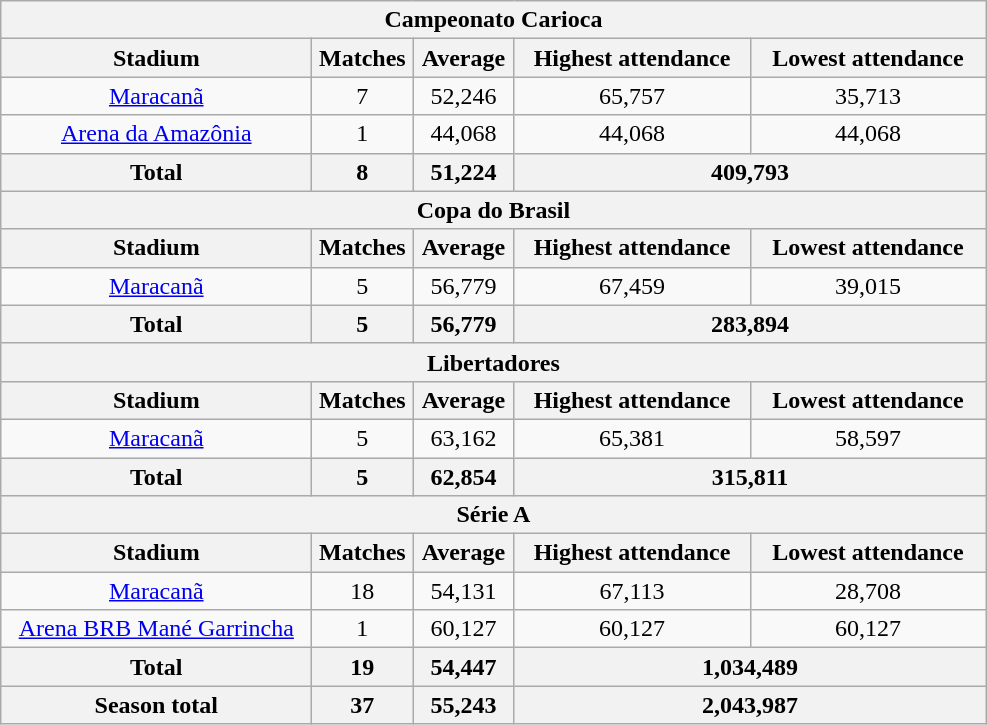<table class="wikitable plainrowheaders sortable" style="text-align:center">
<tr>
<th align=center colspan="5">Campeonato Carioca</th>
</tr>
<tr>
<th scope="col" ! style="width:200px;">Stadium</th>
<th scope="col" ! style="width:60px;">Matches</th>
<th scope="col" ! style="width:60px;">Average</th>
<th scope="col" ! style="width:150px;">Highest attendance</th>
<th scope="col" ! style="width:150px;">Lowest attendance</th>
</tr>
<tr>
<td><a href='#'>Maracanã</a></td>
<td>7</td>
<td>52,246</td>
<td>65,757</td>
<td>35,713</td>
</tr>
<tr>
<td><a href='#'>Arena da Amazônia</a></td>
<td>1</td>
<td>44,068</td>
<td>44,068</td>
<td>44,068</td>
</tr>
<tr>
<th>Total</th>
<th>8</th>
<th>51,224</th>
<th colspan="3">409,793</th>
</tr>
<tr>
<th align=center colspan="5">Copa do Brasil</th>
</tr>
<tr>
<th scope="col" ! style="width:200px;">Stadium</th>
<th scope="col" ! style="width:60px;">Matches</th>
<th scope="col" ! style="width:60px;">Average</th>
<th scope="col" ! style="width:150px;">Highest attendance</th>
<th scope="col" ! style="width:150px;">Lowest attendance</th>
</tr>
<tr>
<td><a href='#'>Maracanã</a></td>
<td>5</td>
<td>56,779</td>
<td>67,459</td>
<td>39,015</td>
</tr>
<tr>
<th>Total</th>
<th>5</th>
<th>56,779</th>
<th colspan="3">283,894</th>
</tr>
<tr>
<th align=center colspan="5">Libertadores</th>
</tr>
<tr>
<th scope="col" ! style="width:200px;">Stadium</th>
<th scope="col" ! style="width:60px;">Matches</th>
<th scope="col" ! style="width:60px;">Average</th>
<th scope="col" ! style="width:150px;">Highest attendance</th>
<th scope="col" ! style="width:150px;">Lowest attendance</th>
</tr>
<tr>
<td><a href='#'>Maracanã</a></td>
<td>5</td>
<td>63,162</td>
<td>65,381</td>
<td>58,597</td>
</tr>
<tr>
<th>Total</th>
<th>5</th>
<th>62,854</th>
<th colspan="3">315,811</th>
</tr>
<tr>
<th align=center colspan="5">Série A</th>
</tr>
<tr>
<th scope="col" ! style="width:200px;">Stadium</th>
<th scope="col" ! style="width:60px;">Matches</th>
<th scope="col" ! style="width:60px;">Average</th>
<th scope="col" ! style="width:150px;">Highest attendance</th>
<th scope="col" ! style="width:150px;">Lowest attendance</th>
</tr>
<tr>
<td><a href='#'>Maracanã</a></td>
<td>18</td>
<td>54,131</td>
<td>67,113</td>
<td>28,708</td>
</tr>
<tr>
<td><a href='#'>Arena BRB Mané Garrincha</a></td>
<td>1</td>
<td>60,127</td>
<td>60,127</td>
<td>60,127</td>
</tr>
<tr>
<th>Total</th>
<th>19</th>
<th>54,447</th>
<th colspan="3">1,034,489</th>
</tr>
<tr>
<th>Season total</th>
<th>37</th>
<th>55,243</th>
<th colspan="3">2,043,987</th>
</tr>
</table>
